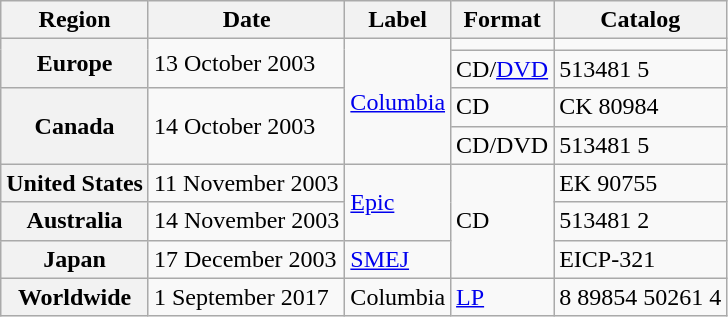<table class="wikitable plainrowheaders">
<tr>
<th>Region</th>
<th>Date</th>
<th>Label</th>
<th>Format</th>
<th>Catalog</th>
</tr>
<tr>
<th scope="row" rowspan="2">Europe</th>
<td rowspan="2">13 October 2003</td>
<td rowspan="4"><a href='#'>Columbia</a></td>
<td></td>
<td></td>
</tr>
<tr>
<td>CD/<a href='#'>DVD</a></td>
<td>513481 5</td>
</tr>
<tr>
<th scope="row" rowspan="2">Canada</th>
<td rowspan="2">14 October 2003</td>
<td>CD</td>
<td>CK 80984</td>
</tr>
<tr>
<td>CD/DVD</td>
<td>513481 5</td>
</tr>
<tr>
<th scope="row">United States</th>
<td>11 November 2003</td>
<td rowspan="2"><a href='#'>Epic</a></td>
<td rowspan="3">CD</td>
<td>EK 90755</td>
</tr>
<tr>
<th scope="row">Australia</th>
<td>14 November 2003</td>
<td>513481 2</td>
</tr>
<tr>
<th scope="row">Japan</th>
<td>17 December 2003</td>
<td><a href='#'>SMEJ</a></td>
<td>EICP-321</td>
</tr>
<tr>
<th scope="row">Worldwide</th>
<td>1 September 2017</td>
<td>Columbia</td>
<td><a href='#'>LP</a></td>
<td>8 89854 50261 4</td>
</tr>
</table>
